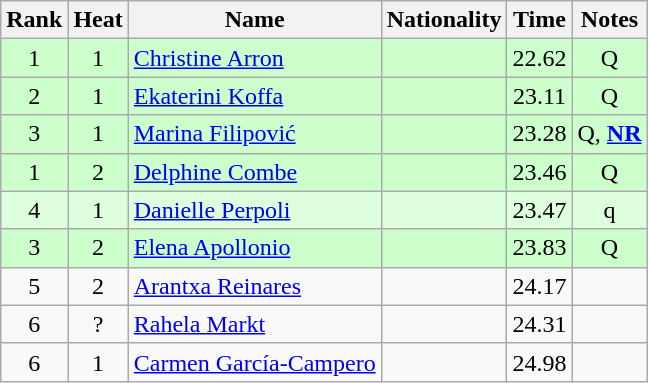<table class="wikitable sortable" style="text-align:center">
<tr>
<th>Rank</th>
<th>Heat</th>
<th>Name</th>
<th>Nationality</th>
<th>Time</th>
<th>Notes</th>
</tr>
<tr bgcolor=ccffcc>
<td>1</td>
<td>1</td>
<td align=left><a href='#'>Christine Arron</a></td>
<td align=left></td>
<td>22.62</td>
<td>Q</td>
</tr>
<tr bgcolor=ccffcc>
<td>2</td>
<td>1</td>
<td align=left><a href='#'>Ekaterini Koffa</a></td>
<td align=left></td>
<td>23.11</td>
<td>Q</td>
</tr>
<tr bgcolor=ccffcc>
<td>3</td>
<td>1</td>
<td align=left><a href='#'>Marina Filipović</a></td>
<td align=left></td>
<td>23.28</td>
<td>Q, <strong><a href='#'>NR</a></strong></td>
</tr>
<tr bgcolor=ccffcc>
<td>1</td>
<td>2</td>
<td align=left><a href='#'>Delphine Combe</a></td>
<td align=left></td>
<td>23.46</td>
<td>Q</td>
</tr>
<tr bgcolor=ddffdd>
<td>4</td>
<td>1</td>
<td align=left><a href='#'>Danielle Perpoli</a></td>
<td align=left></td>
<td>23.47</td>
<td>q</td>
</tr>
<tr bgcolor=ccffcc>
<td>3</td>
<td>2</td>
<td align=left><a href='#'>Elena Apollonio</a></td>
<td align=left></td>
<td>23.83</td>
<td>Q</td>
</tr>
<tr>
<td>5</td>
<td>2</td>
<td align=left><a href='#'>Arantxa Reinares</a></td>
<td align=left></td>
<td>24.17</td>
<td></td>
</tr>
<tr>
<td>6</td>
<td>?</td>
<td align=left><a href='#'>Rahela Markt</a></td>
<td align=left></td>
<td>24.31</td>
<td></td>
</tr>
<tr>
<td>6</td>
<td>1</td>
<td align=left><a href='#'>Carmen García-Campero</a></td>
<td align=left></td>
<td>24.98</td>
<td></td>
</tr>
</table>
